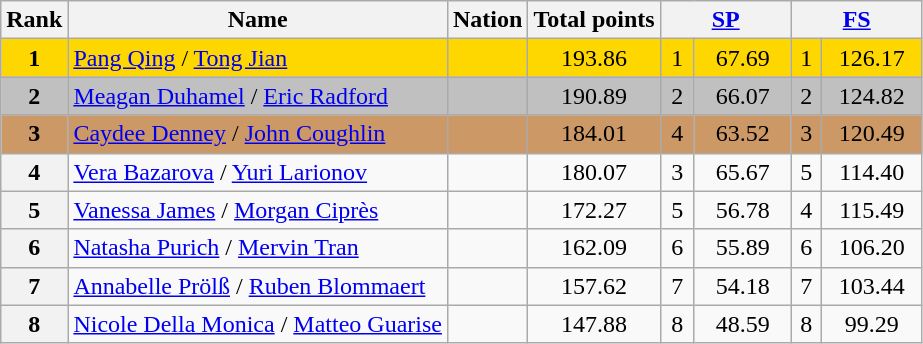<table class="wikitable sortable">
<tr>
<th>Rank</th>
<th>Name</th>
<th>Nation</th>
<th>Total points</th>
<th colspan="2" width="80px"><a href='#'>SP</a></th>
<th colspan="2" width="80px"><a href='#'>FS</a></th>
</tr>
<tr bgcolor="gold">
<td align="center"><strong>1</strong></td>
<td><a href='#'>Pang Qing</a> / <a href='#'>Tong Jian</a></td>
<td></td>
<td align="center">193.86</td>
<td align="center">1</td>
<td align="center">67.69</td>
<td align="center">1</td>
<td align="center">126.17</td>
</tr>
<tr bgcolor="silver">
<td align="center"><strong>2</strong></td>
<td><a href='#'>Meagan Duhamel</a> / <a href='#'>Eric Radford</a></td>
<td></td>
<td align="center">190.89</td>
<td align="center">2</td>
<td align="center">66.07</td>
<td align="center">2</td>
<td align="center">124.82</td>
</tr>
<tr bgcolor="cc9966">
<td align="center"><strong>3</strong></td>
<td><a href='#'>Caydee Denney</a> / <a href='#'>John Coughlin</a></td>
<td></td>
<td align="center">184.01</td>
<td align="center">4</td>
<td align="center">63.52</td>
<td align="center">3</td>
<td align="center">120.49</td>
</tr>
<tr>
<th>4</th>
<td><a href='#'>Vera Bazarova</a> / <a href='#'>Yuri Larionov</a></td>
<td></td>
<td align="center">180.07</td>
<td align="center">3</td>
<td align="center">65.67</td>
<td align="center">5</td>
<td align="center">114.40</td>
</tr>
<tr>
<th>5</th>
<td><a href='#'>Vanessa James</a> / <a href='#'>Morgan Ciprès</a></td>
<td></td>
<td align="center">172.27</td>
<td align="center">5</td>
<td align="center">56.78</td>
<td align="center">4</td>
<td align="center">115.49</td>
</tr>
<tr>
<th>6</th>
<td><a href='#'>Natasha Purich</a> / <a href='#'>Mervin Tran</a></td>
<td></td>
<td align="center">162.09</td>
<td align="center">6</td>
<td align="center">55.89</td>
<td align="center">6</td>
<td align="center">106.20</td>
</tr>
<tr>
<th>7</th>
<td><a href='#'>Annabelle Prölß</a> / <a href='#'>Ruben Blommaert</a></td>
<td></td>
<td align="center">157.62</td>
<td align="center">7</td>
<td align="center">54.18</td>
<td align="center">7</td>
<td align="center">103.44</td>
</tr>
<tr>
<th>8</th>
<td><a href='#'>Nicole Della Monica</a> / <a href='#'>Matteo Guarise</a></td>
<td></td>
<td align="center">147.88</td>
<td align="center">8</td>
<td align="center">48.59</td>
<td align="center">8</td>
<td align="center">99.29</td>
</tr>
</table>
